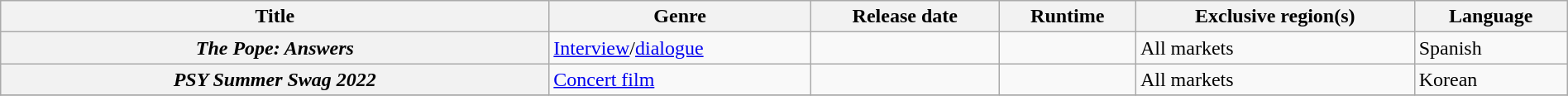<table class="wikitable plainrowheaders sortable" style="width:100%;">
<tr>
<th style="width:35%;">Title</th>
<th scope="col">Genre</th>
<th scope="col">Release date</th>
<th scope="col">Runtime</th>
<th scope="col">Exclusive region(s)</th>
<th scope="col">Language</th>
</tr>
<tr>
<th scope="row"><em>The Pope: Answers</em></th>
<td><a href='#'>Interview</a>/<a href='#'>dialogue</a></td>
<td></td>
<td></td>
<td>All markets</td>
<td>Spanish</td>
</tr>
<tr>
<th scope="row"><em>PSY Summer Swag 2022</em></th>
<td><a href='#'>Concert film</a></td>
<td></td>
<td></td>
<td>All markets</td>
<td>Korean</td>
</tr>
<tr>
</tr>
</table>
